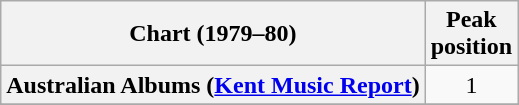<table class="wikitable sortable plainrowheaders" style="text-align:center">
<tr>
<th scope="col">Chart (1979–80)</th>
<th scope="col">Peak<br>position</th>
</tr>
<tr>
<th scope="row">Australian Albums (<a href='#'>Kent Music Report</a>)</th>
<td style="text-align:center;">1</td>
</tr>
<tr>
</tr>
<tr>
</tr>
<tr>
</tr>
<tr>
</tr>
</table>
